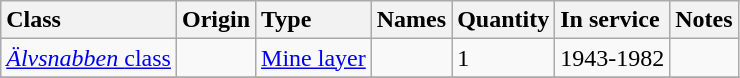<table class="wikitable">
<tr>
<th style="text-align:left">Class</th>
<th style="text-align:left">Origin</th>
<th style="text-align:left">Type</th>
<th style="text-align:left">Names</th>
<th style="text-align:left">Quantity</th>
<th style="text-align:left">In service</th>
<th style="text-align:left">Notes</th>
</tr>
<tr>
<td><a href='#'><em> Älvsnabben </em> class</a></td>
<td></td>
<td><a href='#'>Mine layer</a></td>
<td></td>
<td>1</td>
<td>1943-1982</td>
<td></td>
</tr>
<tr>
</tr>
<tr>
</tr>
<tr>
</tr>
<tr>
</tr>
</table>
